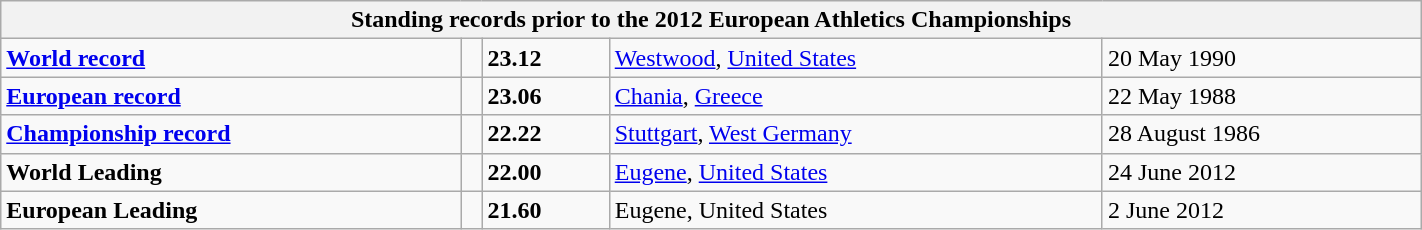<table class="wikitable" width=75%>
<tr>
<th colspan="5">Standing records prior to the 2012 European Athletics Championships</th>
</tr>
<tr>
<td><strong><a href='#'>World record</a></strong></td>
<td></td>
<td><strong>23.12</strong></td>
<td><a href='#'>Westwood</a>, <a href='#'>United States</a></td>
<td>20 May 1990</td>
</tr>
<tr>
<td><strong><a href='#'>European record</a></strong></td>
<td></td>
<td><strong>23.06</strong></td>
<td><a href='#'>Chania</a>, <a href='#'>Greece</a></td>
<td>22 May 1988</td>
</tr>
<tr>
<td><strong><a href='#'>Championship record</a></strong></td>
<td></td>
<td><strong>22.22</strong></td>
<td><a href='#'>Stuttgart</a>, <a href='#'>West Germany</a></td>
<td>28 August 1986</td>
</tr>
<tr>
<td><strong>World Leading</strong></td>
<td></td>
<td><strong>22.00</strong></td>
<td><a href='#'>Eugene</a>, <a href='#'>United States</a></td>
<td>24 June 2012</td>
</tr>
<tr>
<td><strong>European Leading</strong></td>
<td></td>
<td><strong>21.60</strong></td>
<td>Eugene, United States</td>
<td>2 June 2012</td>
</tr>
</table>
